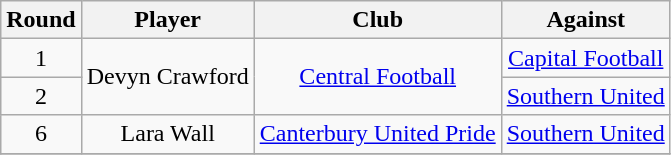<table class="wikitable" style="text-align:center;">
<tr>
<th>Round</th>
<th>Player</th>
<th>Club</th>
<th>Against</th>
</tr>
<tr>
<td>1</td>
<td rowspan=2>Devyn Crawford</td>
<td rowspan=2><a href='#'>Central Football</a></td>
<td><a href='#'>Capital Football</a></td>
</tr>
<tr>
<td>2</td>
<td><a href='#'>Southern United</a></td>
</tr>
<tr>
<td>6</td>
<td>Lara Wall</td>
<td><a href='#'>Canterbury United Pride</a></td>
<td><a href='#'>Southern United</a></td>
</tr>
<tr>
</tr>
</table>
